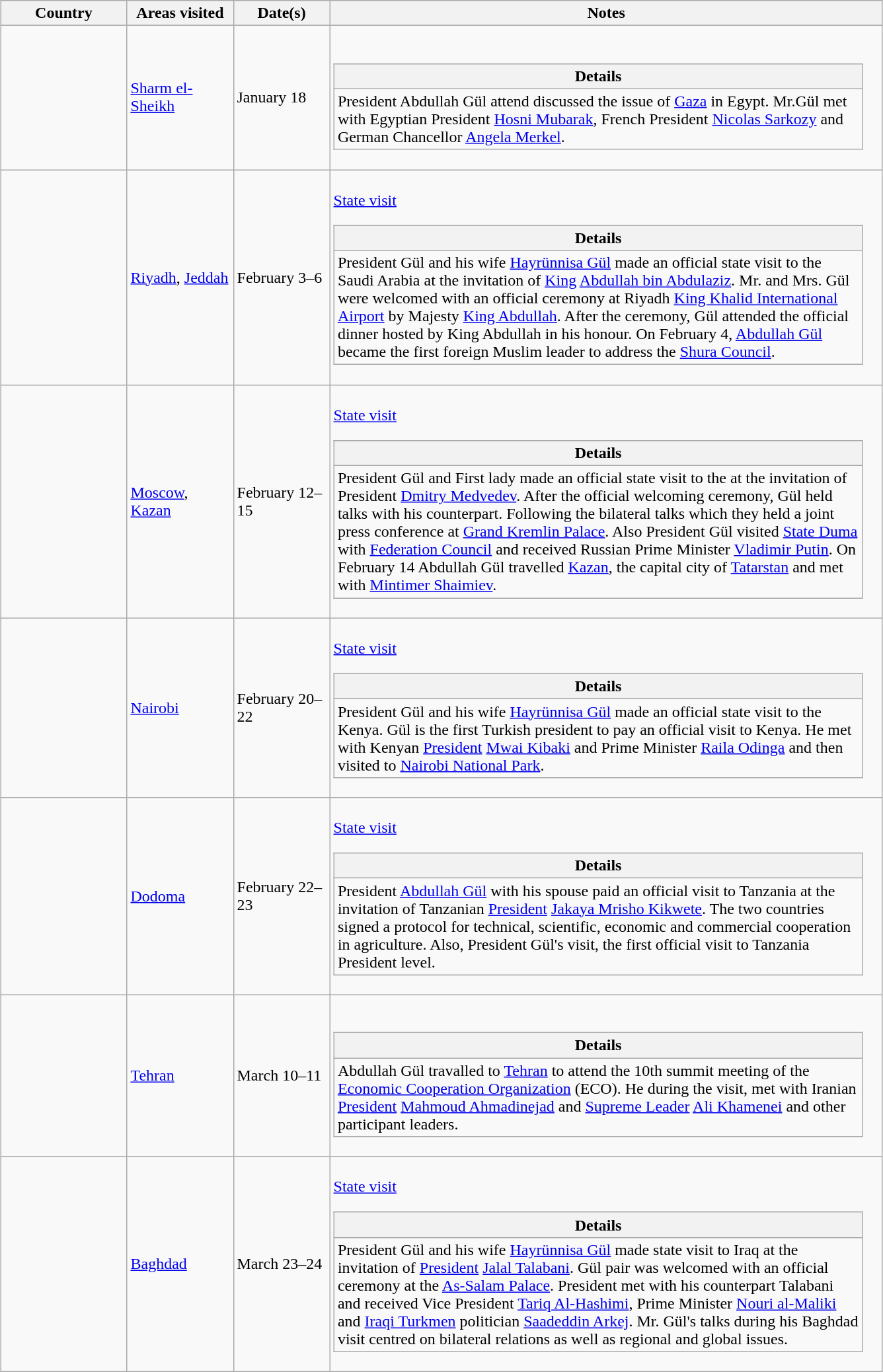<table class="wikitable outercollapse" style="margin: 1em auto 1em auto">
<tr>
<th width=120>Country</th>
<th width=100>Areas visited</th>
<th width=90>Date(s)</th>
<th width=550>Notes</th>
</tr>
<tr>
<td></td>
<td><a href='#'>Sharm el-Sheikh</a></td>
<td>January 18</td>
<td><br><table class="wikitable collapsible innercollapse">
<tr>
<th>Details</th>
</tr>
<tr>
<td>President Abdullah Gül attend discussed the issue of <a href='#'>Gaza</a> in Egypt. Mr.Gül met with Egyptian President <a href='#'>Hosni Mubarak</a>, French President <a href='#'>Nicolas Sarkozy</a> and German Chancellor <a href='#'>Angela Merkel</a>.</td>
</tr>
</table>
</td>
</tr>
<tr>
<td></td>
<td><a href='#'>Riyadh</a>, <a href='#'>Jeddah</a></td>
<td>February 3–6</td>
<td><br><a href='#'>State visit</a><table class="wikitable collapsible innercollapse">
<tr>
<th>Details</th>
</tr>
<tr>
<td>President Gül and his wife <a href='#'>Hayrünnisa Gül</a> made an official state visit to the Saudi Arabia at the invitation of <a href='#'>King</a> <a href='#'>Abdullah bin Abdulaziz</a>. Mr. and Mrs. Gül were welcomed with an official ceremony at Riyadh <a href='#'>King Khalid International Airport</a> by Majesty <a href='#'>King Abdullah</a>. After the ceremony, Gül attended the official dinner hosted by King Abdullah in his honour. On February 4, <a href='#'>Abdullah Gül</a> became the first foreign Muslim leader to address the <a href='#'>Shura Council</a>.</td>
</tr>
</table>
</td>
</tr>
<tr>
<td></td>
<td><a href='#'>Moscow</a>, <a href='#'>Kazan</a></td>
<td>February 12–15</td>
<td><br><a href='#'>State visit</a><table class="wikitable collapsible innercollapse">
<tr>
<th>Details</th>
</tr>
<tr>
<td>President Gül and First lady made an official state visit to the at the invitation of President <a href='#'>Dmitry Medvedev</a>. After the official welcoming ceremony, Gül held talks with his counterpart. Following the bilateral talks which they held a joint press conference at <a href='#'>Grand Kremlin Palace</a>. Also President Gül visited <a href='#'>State Duma</a> with <a href='#'>Federation Council</a> and received Russian Prime Minister <a href='#'>Vladimir Putin</a>. On February 14 Abdullah Gül travelled <a href='#'>Kazan</a>, the capital city of <a href='#'>Tatarstan</a> and met with <a href='#'>Mintimer Shaimiev</a>.</td>
</tr>
</table>
</td>
</tr>
<tr>
<td></td>
<td><a href='#'>Nairobi</a></td>
<td>February 20–22</td>
<td><br><a href='#'>State visit</a><table class="wikitable collapsible innercollapse">
<tr>
<th>Details</th>
</tr>
<tr>
<td>President Gül and his wife <a href='#'>Hayrünnisa Gül</a> made an official state visit to the Kenya. Gül is the first Turkish president to pay an official visit to Kenya. He met with Kenyan <a href='#'>President</a> <a href='#'>Mwai Kibaki</a> and Prime Minister <a href='#'>Raila Odinga</a> and then visited to <a href='#'>Nairobi National Park</a>.</td>
</tr>
</table>
</td>
</tr>
<tr>
<td></td>
<td><a href='#'>Dodoma</a></td>
<td>February 22–23</td>
<td><br><a href='#'>State visit</a><table class="wikitable collapsible innercollapse">
<tr>
<th>Details</th>
</tr>
<tr>
<td>President <a href='#'>Abdullah Gül</a> with his spouse paid an official visit to Tanzania at the invitation of Tanzanian <a href='#'>President</a> <a href='#'>Jakaya Mrisho Kikwete</a>. The two countries signed a protocol for technical, scientific, economic and commercial cooperation in agriculture. Also, President Gül's visit, the first official visit to Tanzania President level.</td>
</tr>
</table>
</td>
</tr>
<tr>
<td></td>
<td><a href='#'>Tehran</a></td>
<td>March 10–11</td>
<td><br><table class="wikitable collapsible innercollapse">
<tr>
<th>Details</th>
</tr>
<tr>
<td>Abdullah Gül travalled to <a href='#'>Tehran</a> to attend the 10th summit meeting of the <a href='#'>Economic Cooperation Organization</a> (ECO). He during the visit, met with Iranian <a href='#'>President</a> <a href='#'>Mahmoud Ahmadinejad</a> and <a href='#'>Supreme Leader</a> <a href='#'>Ali Khamenei</a> and other participant leaders.</td>
</tr>
</table>
</td>
</tr>
<tr>
<td></td>
<td><a href='#'>Baghdad</a></td>
<td>March 23–24</td>
<td><br><a href='#'>State visit</a><table class="wikitable collapsible innercollapse">
<tr>
<th>Details</th>
</tr>
<tr>
<td>President Gül and his wife <a href='#'>Hayrünnisa Gül</a> made state visit to Iraq at the invitation of <a href='#'>President</a> <a href='#'>Jalal Talabani</a>. Gül pair was welcomed with an official ceremony at the <a href='#'>As-Salam Palace</a>. President met with his counterpart Talabani and received Vice President <a href='#'>Tariq Al-Hashimi</a>, Prime Minister <a href='#'>Nouri al-Maliki</a> and <a href='#'>Iraqi Turkmen</a> politician <a href='#'>Saadeddin Arkej</a>. Mr. Gül's talks during his Baghdad visit centred on bilateral relations as well as regional and global issues.</td>
</tr>
</table>
</td>
</tr>
</table>
